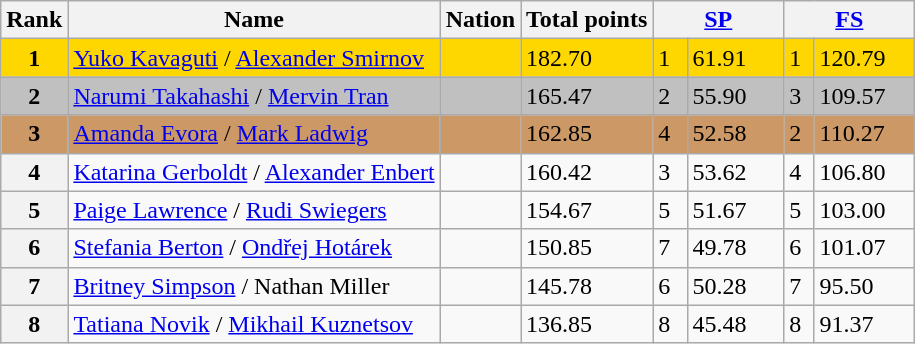<table class="wikitable sortable">
<tr>
<th>Rank</th>
<th>Name</th>
<th>Nation</th>
<th>Total points</th>
<th colspan="2" width="80px"><a href='#'>SP</a></th>
<th colspan="2" width="80px"><a href='#'>FS</a></th>
</tr>
<tr bgcolor="gold">
<td align="center"><strong>1</strong></td>
<td><a href='#'>Yuko Kavaguti</a> / <a href='#'>Alexander Smirnov</a></td>
<td></td>
<td>182.70</td>
<td>1</td>
<td>61.91</td>
<td>1</td>
<td>120.79</td>
</tr>
<tr bgcolor="silver">
<td align="center"><strong>2</strong></td>
<td><a href='#'>Narumi Takahashi</a> / <a href='#'>Mervin Tran</a></td>
<td></td>
<td>165.47</td>
<td>2</td>
<td>55.90</td>
<td>3</td>
<td>109.57</td>
</tr>
<tr bgcolor="cc9966">
<td align="center"><strong>3</strong></td>
<td><a href='#'>Amanda Evora</a> / <a href='#'>Mark Ladwig</a></td>
<td></td>
<td>162.85</td>
<td>4</td>
<td>52.58</td>
<td>2</td>
<td>110.27</td>
</tr>
<tr>
<th>4</th>
<td><a href='#'>Katarina Gerboldt</a> / <a href='#'>Alexander Enbert</a></td>
<td></td>
<td>160.42</td>
<td>3</td>
<td>53.62</td>
<td>4</td>
<td>106.80</td>
</tr>
<tr>
<th>5</th>
<td><a href='#'>Paige Lawrence</a> / <a href='#'>Rudi Swiegers</a></td>
<td></td>
<td>154.67</td>
<td>5</td>
<td>51.67</td>
<td>5</td>
<td>103.00</td>
</tr>
<tr>
<th>6</th>
<td><a href='#'>Stefania Berton</a> / <a href='#'>Ondřej Hotárek</a></td>
<td></td>
<td>150.85</td>
<td>7</td>
<td>49.78</td>
<td>6</td>
<td>101.07</td>
</tr>
<tr>
<th>7</th>
<td><a href='#'>Britney Simpson</a> / Nathan Miller</td>
<td></td>
<td>145.78</td>
<td>6</td>
<td>50.28</td>
<td>7</td>
<td>95.50</td>
</tr>
<tr>
<th>8</th>
<td><a href='#'>Tatiana Novik</a> / <a href='#'>Mikhail Kuznetsov</a></td>
<td></td>
<td>136.85</td>
<td>8</td>
<td>45.48</td>
<td>8</td>
<td>91.37</td>
</tr>
</table>
